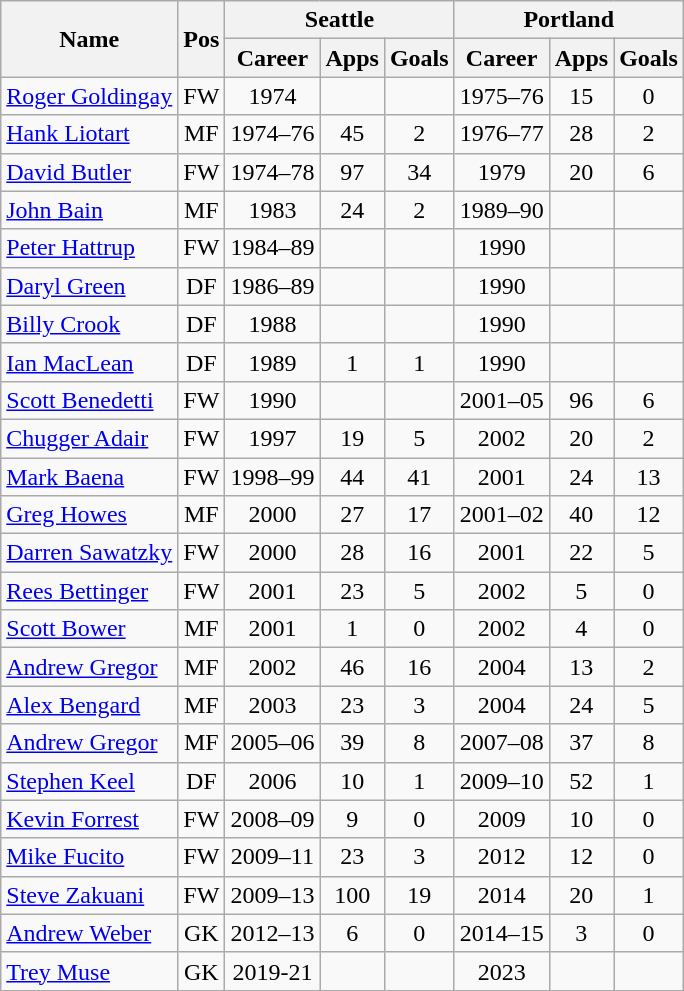<table class="wikitable" style="text-align: center">
<tr>
<th rowspan=2>Name</th>
<th rowspan=2>Pos</th>
<th colspan=3>Seattle</th>
<th colspan=3>Portland</th>
</tr>
<tr>
<th>Career</th>
<th>Apps</th>
<th>Goals</th>
<th>Career</th>
<th>Apps</th>
<th>Goals</th>
</tr>
<tr>
<td align=left> <a href='#'>Roger Goldingay</a></td>
<td>FW</td>
<td>1974</td>
<td></td>
<td></td>
<td>1975–76</td>
<td>15</td>
<td>0</td>
</tr>
<tr>
<td align=left> <a href='#'>Hank Liotart</a></td>
<td>MF</td>
<td>1974–76</td>
<td>45</td>
<td>2</td>
<td>1976–77</td>
<td>28</td>
<td>2</td>
</tr>
<tr>
<td align=left> <a href='#'>David Butler</a></td>
<td>FW</td>
<td>1974–78</td>
<td>97</td>
<td>34</td>
<td>1979</td>
<td>20</td>
<td>6</td>
</tr>
<tr>
<td align=left> <a href='#'>John Bain</a></td>
<td>MF</td>
<td>1983</td>
<td>24</td>
<td>2</td>
<td>1989–90</td>
<td></td>
<td></td>
</tr>
<tr>
<td align=left> <a href='#'>Peter Hattrup</a></td>
<td>FW</td>
<td>1984–89</td>
<td></td>
<td></td>
<td>1990</td>
<td></td>
<td></td>
</tr>
<tr>
<td align=left> <a href='#'>Daryl Green</a></td>
<td>DF</td>
<td>1986–89</td>
<td></td>
<td></td>
<td>1990</td>
<td></td>
<td></td>
</tr>
<tr>
<td align=left> <a href='#'>Billy Crook</a></td>
<td>DF</td>
<td>1988</td>
<td></td>
<td></td>
<td>1990</td>
<td></td>
<td></td>
</tr>
<tr>
<td align=left> <a href='#'>Ian MacLean</a></td>
<td>DF</td>
<td>1989</td>
<td>1</td>
<td>1</td>
<td>1990</td>
<td></td>
<td></td>
</tr>
<tr>
<td align=left> <a href='#'>Scott Benedetti</a></td>
<td>FW</td>
<td>1990</td>
<td></td>
<td></td>
<td>2001–05</td>
<td>96</td>
<td>6</td>
</tr>
<tr>
<td align=left> <a href='#'>Chugger Adair</a></td>
<td>FW</td>
<td>1997</td>
<td>19</td>
<td>5</td>
<td>2002</td>
<td>20</td>
<td>2</td>
</tr>
<tr>
<td align=left> <a href='#'>Mark Baena</a></td>
<td>FW</td>
<td>1998–99</td>
<td>44</td>
<td>41</td>
<td>2001</td>
<td>24</td>
<td>13</td>
</tr>
<tr>
<td align=left> <a href='#'>Greg Howes</a></td>
<td>MF</td>
<td>2000</td>
<td>27</td>
<td>17</td>
<td>2001–02</td>
<td>40</td>
<td>12</td>
</tr>
<tr>
<td align=left> <a href='#'>Darren Sawatzky</a></td>
<td>FW</td>
<td>2000</td>
<td>28</td>
<td>16</td>
<td>2001</td>
<td>22</td>
<td>5</td>
</tr>
<tr>
<td align=left> <a href='#'>Rees Bettinger</a></td>
<td>FW</td>
<td>2001</td>
<td>23</td>
<td>5</td>
<td>2002</td>
<td>5</td>
<td>0</td>
</tr>
<tr>
<td align=left> <a href='#'>Scott Bower</a></td>
<td>MF</td>
<td>2001</td>
<td>1</td>
<td>0</td>
<td>2002</td>
<td>4</td>
<td>0</td>
</tr>
<tr>
<td align=left> <a href='#'>Andrew Gregor</a></td>
<td>MF</td>
<td>2002</td>
<td>46</td>
<td>16</td>
<td>2004</td>
<td>13</td>
<td>2</td>
</tr>
<tr>
<td align=left> <a href='#'>Alex Bengard</a></td>
<td>MF</td>
<td>2003</td>
<td>23</td>
<td>3</td>
<td>2004</td>
<td>24</td>
<td>5</td>
</tr>
<tr>
<td align=left> <a href='#'>Andrew Gregor</a></td>
<td>MF</td>
<td>2005–06</td>
<td>39</td>
<td>8</td>
<td>2007–08</td>
<td>37</td>
<td>8</td>
</tr>
<tr>
<td align=left> <a href='#'>Stephen Keel</a></td>
<td>DF</td>
<td>2006</td>
<td>10</td>
<td>1</td>
<td>2009–10</td>
<td>52</td>
<td>1</td>
</tr>
<tr>
<td align=left> <a href='#'>Kevin Forrest</a></td>
<td>FW</td>
<td>2008–09</td>
<td>9</td>
<td>0</td>
<td>2009</td>
<td>10</td>
<td>0</td>
</tr>
<tr>
<td align=left> <a href='#'>Mike Fucito</a></td>
<td>FW</td>
<td>2009–11</td>
<td>23</td>
<td>3</td>
<td>2012</td>
<td>12</td>
<td>0</td>
</tr>
<tr>
<td align=left> <a href='#'>Steve Zakuani</a></td>
<td>FW</td>
<td>2009–13</td>
<td>100</td>
<td>19</td>
<td>2014</td>
<td>20</td>
<td>1</td>
</tr>
<tr>
<td align=left> <a href='#'>Andrew Weber</a></td>
<td>GK</td>
<td>2012–13</td>
<td>6</td>
<td>0</td>
<td>2014–15</td>
<td>3</td>
<td>0</td>
</tr>
<tr>
<td align=left> <a href='#'>Trey Muse</a></td>
<td>GK</td>
<td>2019-21</td>
<td></td>
<td></td>
<td>2023</td>
<td></td>
<td></td>
</tr>
</table>
